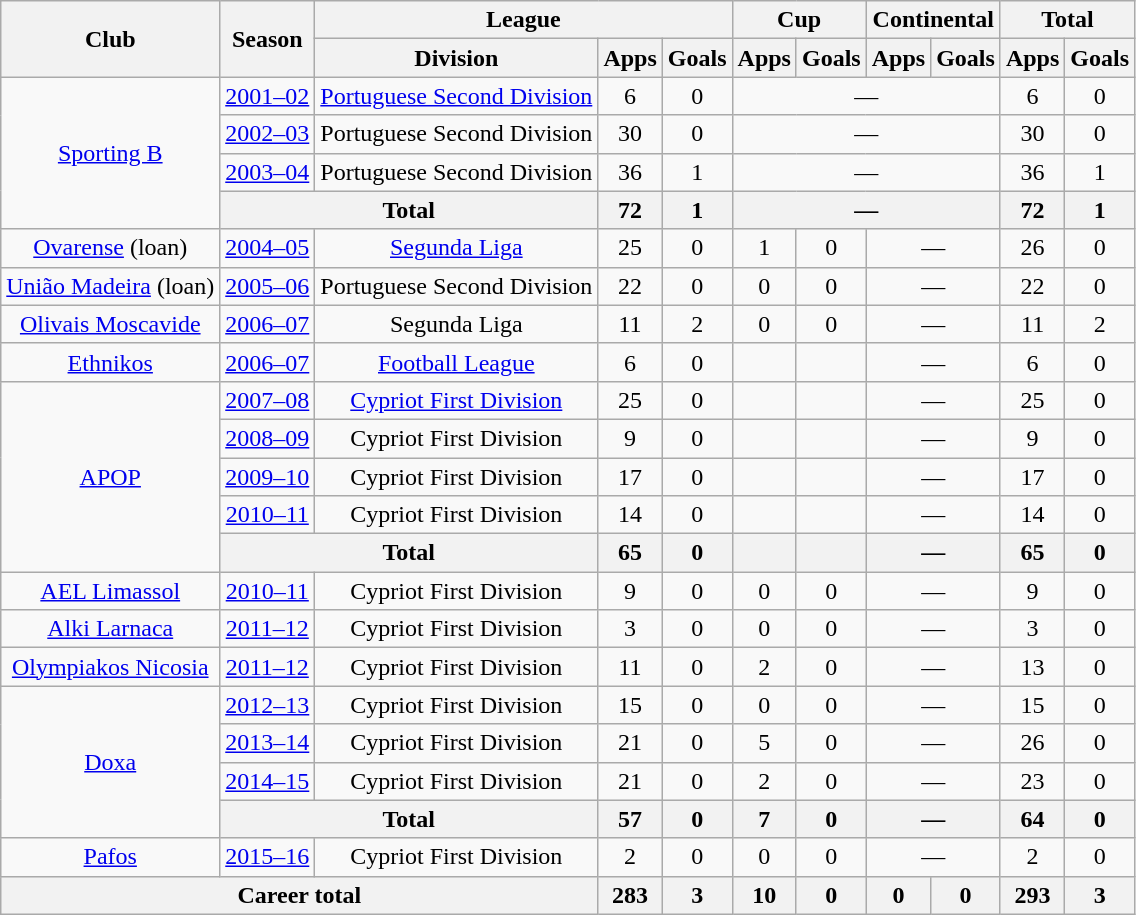<table class="wikitable" style="text-align: center;">
<tr>
<th rowspan="2">Club</th>
<th rowspan="2">Season</th>
<th colspan="3">League</th>
<th colspan="2">Cup</th>
<th colspan="2">Continental</th>
<th colspan="2">Total</th>
</tr>
<tr>
<th>Division</th>
<th>Apps</th>
<th>Goals</th>
<th>Apps</th>
<th>Goals</th>
<th>Apps</th>
<th>Goals</th>
<th>Apps</th>
<th>Goals</th>
</tr>
<tr>
<td rowspan="4"><a href='#'>Sporting B</a></td>
<td><a href='#'>2001–02</a></td>
<td><a href='#'>Portuguese Second Division</a></td>
<td>6</td>
<td>0</td>
<td colspan="4">—</td>
<td>6</td>
<td>0</td>
</tr>
<tr>
<td><a href='#'>2002–03</a></td>
<td>Portuguese Second Division</td>
<td>30</td>
<td>0</td>
<td colspan="4">—</td>
<td>30</td>
<td>0</td>
</tr>
<tr>
<td><a href='#'>2003–04</a></td>
<td>Portuguese Second Division</td>
<td>36</td>
<td>1</td>
<td colspan="4">—</td>
<td>36</td>
<td>1</td>
</tr>
<tr>
<th colspan="2">Total</th>
<th>72</th>
<th>1</th>
<th colspan="4">—</th>
<th>72</th>
<th>1</th>
</tr>
<tr>
<td rowspan="1"><a href='#'>Ovarense</a> (loan)</td>
<td><a href='#'>2004–05</a></td>
<td><a href='#'>Segunda Liga</a></td>
<td>25</td>
<td>0</td>
<td>1</td>
<td>0</td>
<td colspan="2">—</td>
<td>26</td>
<td>0</td>
</tr>
<tr>
<td rowspan="1"><a href='#'>União Madeira</a> (loan)</td>
<td><a href='#'>2005–06</a></td>
<td>Portuguese Second Division</td>
<td>22</td>
<td>0</td>
<td>0</td>
<td>0</td>
<td colspan="2">—</td>
<td>22</td>
<td>0</td>
</tr>
<tr>
<td rowspan="1"><a href='#'>Olivais Moscavide</a></td>
<td><a href='#'>2006–07</a></td>
<td>Segunda Liga</td>
<td>11</td>
<td>2</td>
<td>0</td>
<td>0</td>
<td colspan="2">—</td>
<td>11</td>
<td>2</td>
</tr>
<tr>
<td rowspan="1"><a href='#'>Ethnikos</a></td>
<td><a href='#'>2006–07</a></td>
<td><a href='#'>Football League</a></td>
<td>6</td>
<td>0</td>
<td></td>
<td></td>
<td colspan="2">—</td>
<td>6</td>
<td>0</td>
</tr>
<tr>
<td rowspan="5"><a href='#'>APOP</a></td>
<td><a href='#'>2007–08</a></td>
<td><a href='#'>Cypriot First Division</a></td>
<td>25</td>
<td>0</td>
<td></td>
<td></td>
<td colspan="2">—</td>
<td>25</td>
<td>0</td>
</tr>
<tr>
<td><a href='#'>2008–09</a></td>
<td>Cypriot First Division</td>
<td>9</td>
<td>0</td>
<td></td>
<td></td>
<td colspan="2">—</td>
<td>9</td>
<td>0</td>
</tr>
<tr>
<td><a href='#'>2009–10</a></td>
<td>Cypriot First Division</td>
<td>17</td>
<td>0</td>
<td></td>
<td></td>
<td colspan="2">—</td>
<td>17</td>
<td>0</td>
</tr>
<tr>
<td><a href='#'>2010–11</a></td>
<td>Cypriot First Division</td>
<td>14</td>
<td>0</td>
<td></td>
<td></td>
<td colspan="2">—</td>
<td>14</td>
<td>0</td>
</tr>
<tr>
<th colspan="2">Total</th>
<th>65</th>
<th>0</th>
<th></th>
<th></th>
<th colspan="2">—</th>
<th>65</th>
<th>0</th>
</tr>
<tr>
<td rowspan="1"><a href='#'>AEL Limassol</a></td>
<td><a href='#'>2010–11</a></td>
<td>Cypriot First Division</td>
<td>9</td>
<td>0</td>
<td>0</td>
<td>0</td>
<td colspan="2">—</td>
<td>9</td>
<td>0</td>
</tr>
<tr>
<td rowspan="1"><a href='#'>Alki Larnaca</a></td>
<td><a href='#'>2011–12</a></td>
<td>Cypriot First Division</td>
<td>3</td>
<td>0</td>
<td>0</td>
<td>0</td>
<td colspan="2">—</td>
<td>3</td>
<td>0</td>
</tr>
<tr>
<td rowspan="1"><a href='#'>Olympiakos Nicosia</a></td>
<td><a href='#'>2011–12</a></td>
<td>Cypriot First Division</td>
<td>11</td>
<td>0</td>
<td>2</td>
<td>0</td>
<td colspan="2">—</td>
<td>13</td>
<td>0</td>
</tr>
<tr>
<td rowspan="4"><a href='#'>Doxa</a></td>
<td><a href='#'>2012–13</a></td>
<td>Cypriot First Division</td>
<td>15</td>
<td>0</td>
<td>0</td>
<td>0</td>
<td colspan="2">—</td>
<td>15</td>
<td>0</td>
</tr>
<tr>
<td><a href='#'>2013–14</a></td>
<td>Cypriot First Division</td>
<td>21</td>
<td>0</td>
<td>5</td>
<td>0</td>
<td colspan="2">—</td>
<td>26</td>
<td>0</td>
</tr>
<tr>
<td><a href='#'>2014–15</a></td>
<td>Cypriot First Division</td>
<td>21</td>
<td>0</td>
<td>2</td>
<td>0</td>
<td colspan="2">—</td>
<td>23</td>
<td>0</td>
</tr>
<tr>
<th colspan="2">Total</th>
<th>57</th>
<th>0</th>
<th>7</th>
<th>0</th>
<th colspan="2">—</th>
<th>64</th>
<th>0</th>
</tr>
<tr>
<td><a href='#'>Pafos</a></td>
<td><a href='#'>2015–16</a></td>
<td>Cypriot First Division</td>
<td>2</td>
<td>0</td>
<td>0</td>
<td>0</td>
<td colspan="2">—</td>
<td>2</td>
<td>0</td>
</tr>
<tr>
<th colspan="3">Career total</th>
<th>283</th>
<th>3</th>
<th>10</th>
<th>0</th>
<th>0</th>
<th>0</th>
<th>293</th>
<th>3</th>
</tr>
</table>
